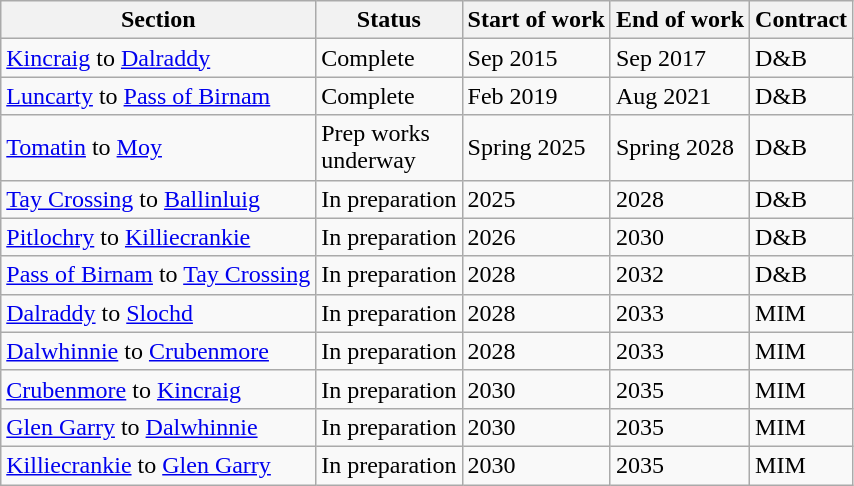<table class="wikitable sortable">
<tr>
<th>Section</th>
<th>Status</th>
<th>Start of work</th>
<th>End of work</th>
<th>Contract</th>
</tr>
<tr>
<td><a href='#'>Kincraig</a> to <a href='#'>Dalraddy</a></td>
<td>Complete</td>
<td>Sep 2015</td>
<td>Sep 2017</td>
<td>D&B</td>
</tr>
<tr>
<td><a href='#'>Luncarty</a> to <a href='#'>Pass of Birnam</a></td>
<td>Complete</td>
<td>Feb 2019</td>
<td>Aug 2021</td>
<td>D&B</td>
</tr>
<tr>
<td><a href='#'>Tomatin</a> to <a href='#'>Moy</a></td>
<td>Prep works<br>underway</td>
<td>Spring 2025</td>
<td>Spring 2028</td>
<td>D&B</td>
</tr>
<tr>
<td><a href='#'>Tay Crossing</a> to <a href='#'>Ballinluig</a></td>
<td>In preparation </td>
<td>2025</td>
<td>2028</td>
<td>D&B</td>
</tr>
<tr>
<td><a href='#'>Pitlochry</a> to <a href='#'>Killiecrankie</a></td>
<td>In preparation</td>
<td>2026</td>
<td>2030</td>
<td>D&B</td>
</tr>
<tr>
<td><a href='#'>Pass of Birnam</a> to <a href='#'>Tay Crossing</a></td>
<td>In preparation</td>
<td>2028</td>
<td>2032</td>
<td>D&B</td>
</tr>
<tr>
<td><a href='#'>Dalraddy</a> to <a href='#'>Slochd</a></td>
<td>In preparation</td>
<td>2028</td>
<td>2033</td>
<td>MIM</td>
</tr>
<tr>
<td><a href='#'>Dalwhinnie</a> to <a href='#'>Crubenmore</a></td>
<td>In preparation</td>
<td>2028</td>
<td>2033</td>
<td>MIM</td>
</tr>
<tr>
<td><a href='#'>Crubenmore</a> to <a href='#'>Kincraig</a></td>
<td>In preparation</td>
<td>2030</td>
<td>2035</td>
<td>MIM</td>
</tr>
<tr>
<td><a href='#'>Glen Garry</a> to <a href='#'>Dalwhinnie</a></td>
<td>In preparation</td>
<td>2030</td>
<td>2035</td>
<td>MIM</td>
</tr>
<tr>
<td><a href='#'>Killiecrankie</a> to <a href='#'>Glen Garry</a></td>
<td>In preparation</td>
<td>2030</td>
<td>2035</td>
<td>MIM</td>
</tr>
</table>
